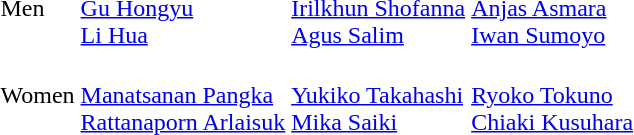<table>
<tr>
<td>Men<br></td>
<td><br><a href='#'>Gu Hongyu</a><br><a href='#'>Li Hua</a></td>
<td><br><a href='#'>Irilkhun Shofanna</a><br><a href='#'>Agus Salim</a></td>
<td><br><a href='#'>Anjas Asmara</a><br><a href='#'>Iwan Sumoyo</a></td>
</tr>
<tr>
<td>Women<br></td>
<td><br><a href='#'>Manatsanan Pangka</a><br><a href='#'>Rattanaporn Arlaisuk</a></td>
<td><br><a href='#'>Yukiko Takahashi</a><br><a href='#'>Mika Saiki</a></td>
<td><br><a href='#'>Ryoko Tokuno</a><br><a href='#'>Chiaki Kusuhara</a></td>
</tr>
</table>
